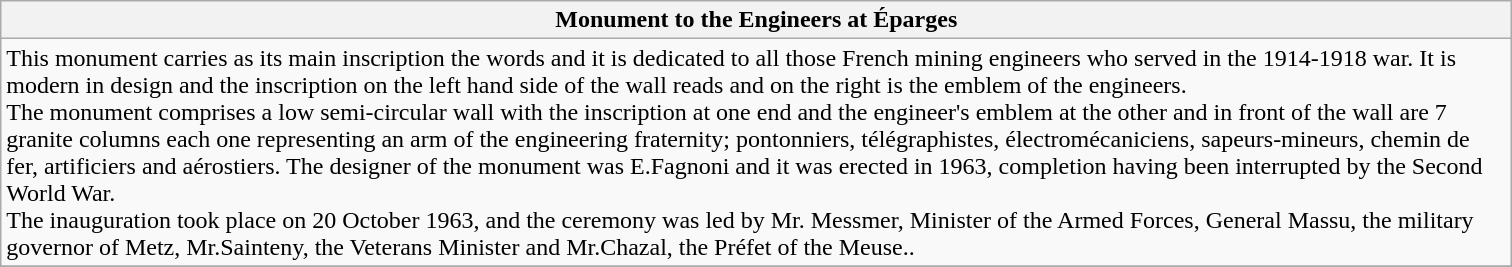<table class="wikitable sortable">
<tr>
<th scope="col" style="width:1000px;">Monument to the Engineers at Éparges</th>
</tr>
<tr>
<td>This monument carries as its main inscription the words and it is dedicated to all those French mining engineers who served in the 1914-1918 war. It is modern in design and the inscription on the left hand side of the wall reads and on the right is the emblem of the engineers.<br>The monument comprises a low semi-circular wall with the inscription at one end and the engineer's emblem at the other and in front of the wall are 7 granite columns each one representing an arm of the engineering fraternity; pontonniers, télégraphistes, électromécaniciens, sapeurs-mineurs, chemin de fer, artificiers and aérostiers. The designer of the monument was E.Fagnoni and it was erected in 1963, completion having been interrupted by the Second World War.<br>The inauguration took place on 20 October 1963, and the ceremony was led by Mr. Messmer, Minister of the Armed Forces, General Massu, the military governor of Metz, Mr.Sainteny, the Veterans Minister and Mr.Chazal, the Préfet of the Meuse..
</td>
</tr>
<tr>
</tr>
</table>
